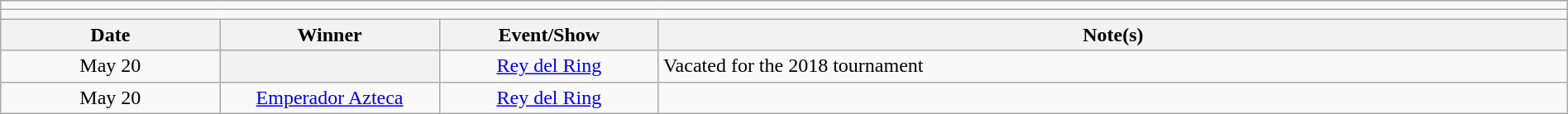<table class="wikitable" style="text-align:center; width:100%;">
<tr>
<td colspan="5"></td>
</tr>
<tr>
<td colspan="5"></td>
</tr>
<tr>
<th style="width:14%;">Date</th>
<th style="width:14%;">Winner</th>
<th style="width:14%;">Event/Show</th>
<th style="width:58%;">Note(s)</th>
</tr>
<tr>
<td>May 20</td>
<th></th>
<td><a href='#'>Rey del Ring</a></td>
<td align=left>Vacated for the 2018 tournament</td>
</tr>
<tr>
<td>May 20</td>
<td><a href='#'>Emperador Azteca</a></td>
<td><a href='#'>Rey del Ring</a></td>
<td></td>
</tr>
</table>
